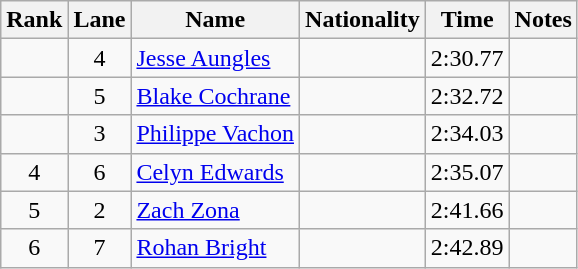<table class="wikitable sortable" style="text-align:center">
<tr>
<th>Rank</th>
<th>Lane</th>
<th>Name</th>
<th>Nationality</th>
<th>Time</th>
<th>Notes</th>
</tr>
<tr>
<td></td>
<td>4</td>
<td align=left><a href='#'>Jesse Aungles</a></td>
<td align=left></td>
<td>2:30.77</td>
<td></td>
</tr>
<tr>
<td></td>
<td>5</td>
<td align=left><a href='#'>Blake Cochrane</a></td>
<td align=left></td>
<td>2:32.72</td>
<td></td>
</tr>
<tr>
<td></td>
<td>3</td>
<td align=left><a href='#'>Philippe Vachon</a></td>
<td align=left></td>
<td>2:34.03</td>
<td></td>
</tr>
<tr>
<td>4</td>
<td>6</td>
<td align=left><a href='#'>Celyn Edwards</a></td>
<td align=left></td>
<td>2:35.07</td>
<td></td>
</tr>
<tr>
<td>5</td>
<td>2</td>
<td align=left><a href='#'>Zach Zona</a></td>
<td align=left></td>
<td>2:41.66</td>
<td></td>
</tr>
<tr>
<td>6</td>
<td>7</td>
<td align=left><a href='#'>Rohan Bright</a></td>
<td align=left></td>
<td>2:42.89</td>
<td></td>
</tr>
</table>
